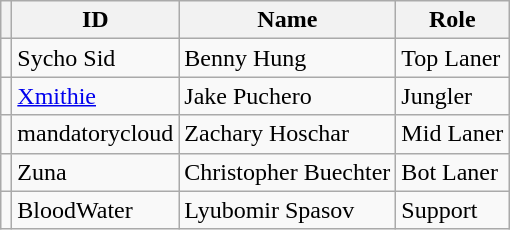<table class="wikitable">
<tr>
<th></th>
<th>ID</th>
<th>Name</th>
<th>Role</th>
</tr>
<tr>
<td></td>
<td>Sycho Sid</td>
<td>Benny Hung</td>
<td>Top Laner</td>
</tr>
<tr>
<td></td>
<td><a href='#'>Xmithie</a></td>
<td>Jake Puchero</td>
<td>Jungler</td>
</tr>
<tr>
<td></td>
<td>mandatorycloud</td>
<td>Zachary Hoschar</td>
<td>Mid Laner</td>
</tr>
<tr>
<td></td>
<td>Zuna</td>
<td>Christopher Buechter</td>
<td>Bot Laner</td>
</tr>
<tr>
<td></td>
<td>BloodWater</td>
<td>Lyubomir Spasov</td>
<td>Support</td>
</tr>
</table>
